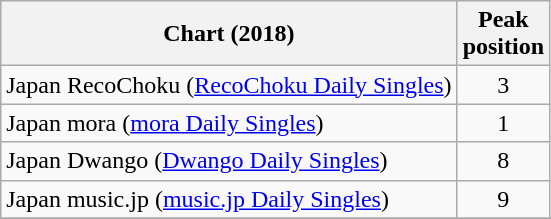<table class="wikitable sortable plainrowheaders">
<tr>
<th scope="col">Chart (2018)</th>
<th scope="col">Peak<br>position</th>
</tr>
<tr>
<td>Japan RecoChoku (<a href='#'>RecoChoku Daily Singles</a>)</td>
<td style="text-align:center;">3</td>
</tr>
<tr>
<td>Japan mora (<a href='#'>mora Daily Singles</a>)</td>
<td style="text-align:center;">1</td>
</tr>
<tr>
<td>Japan Dwango (<a href='#'>Dwango Daily Singles</a>)</td>
<td style="text-align:center;">8</td>
</tr>
<tr>
<td>Japan music.jp (<a href='#'>music.jp Daily Singles</a>)</td>
<td style="text-align:center;">9</td>
</tr>
<tr>
</tr>
</table>
